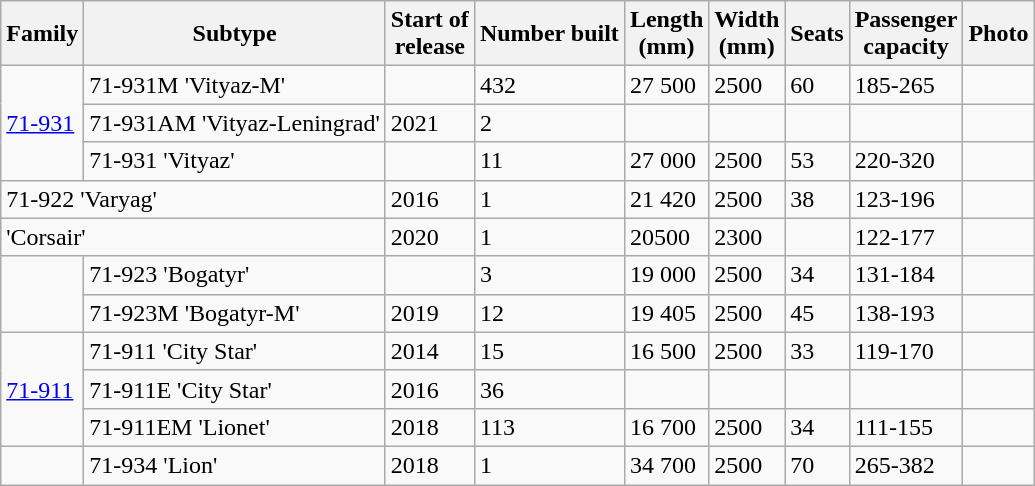<table class="wikitable">
<tr>
<th>Family</th>
<th>Subtype</th>
<th>Start of<br>release</th>
<th>Number built</th>
<th>Length<br>(mm)</th>
<th>Width<br>(mm)</th>
<th>Seats</th>
<th>Passenger<br>capacity</th>
<th>Photo</th>
</tr>
<tr>
<td rowspan="3"><a href='#'>71-931</a></td>
<td>71-931М 'Vityaz-М'</td>
<td></td>
<td>432</td>
<td>27 500</td>
<td>2500</td>
<td>60</td>
<td>185-265</td>
<td></td>
</tr>
<tr>
<td>71-931AM 'Vityaz-Leningrad'</td>
<td>2021</td>
<td>2</td>
<td></td>
<td></td>
<td></td>
<td></td>
<td></td>
</tr>
<tr>
<td>71-931 'Vityaz'</td>
<td></td>
<td>11</td>
<td>27 000</td>
<td>2500</td>
<td>53</td>
<td>220-320</td>
<td></td>
</tr>
<tr>
<td colspan="2">71-922 'Varyag'</td>
<td>2016</td>
<td>1</td>
<td>21 420</td>
<td>2500</td>
<td>38</td>
<td>123-196</td>
<td></td>
</tr>
<tr>
<td colspan="2"> 'Corsair'</td>
<td>2020</td>
<td>1</td>
<td>20500</td>
<td>2300</td>
<td></td>
<td>122-177</td>
<td></td>
</tr>
<tr>
<td rowspan="2"></td>
<td>71-923 'Bogatyr'</td>
<td></td>
<td>3</td>
<td>19 000</td>
<td>2500</td>
<td>34</td>
<td>131-184</td>
<td></td>
</tr>
<tr>
<td>71-923М 'Bogatyr-М'</td>
<td>2019</td>
<td>12</td>
<td>19 405</td>
<td>2500</td>
<td>45</td>
<td>138-193</td>
<td></td>
</tr>
<tr>
<td rowspan="3"><a href='#'>71-911</a></td>
<td>71-911 'City Star'</td>
<td>2014</td>
<td>15</td>
<td>16 500</td>
<td>2500</td>
<td>33</td>
<td>119-170</td>
<td></td>
</tr>
<tr>
<td>71-911E 'City Star'</td>
<td>2016</td>
<td>36</td>
<td></td>
<td></td>
<td></td>
<td></td>
<td></td>
</tr>
<tr>
<td>71-911ЕМ 'Lionet'</td>
<td>2018</td>
<td>113</td>
<td>16 700</td>
<td>2500</td>
<td>34</td>
<td>111-155</td>
<td></td>
</tr>
<tr>
<td></td>
<td>71-934 'Lion'</td>
<td>2018</td>
<td>1</td>
<td>34 700</td>
<td>2500</td>
<td>70</td>
<td>265-382</td>
<td></td>
</tr>
</table>
